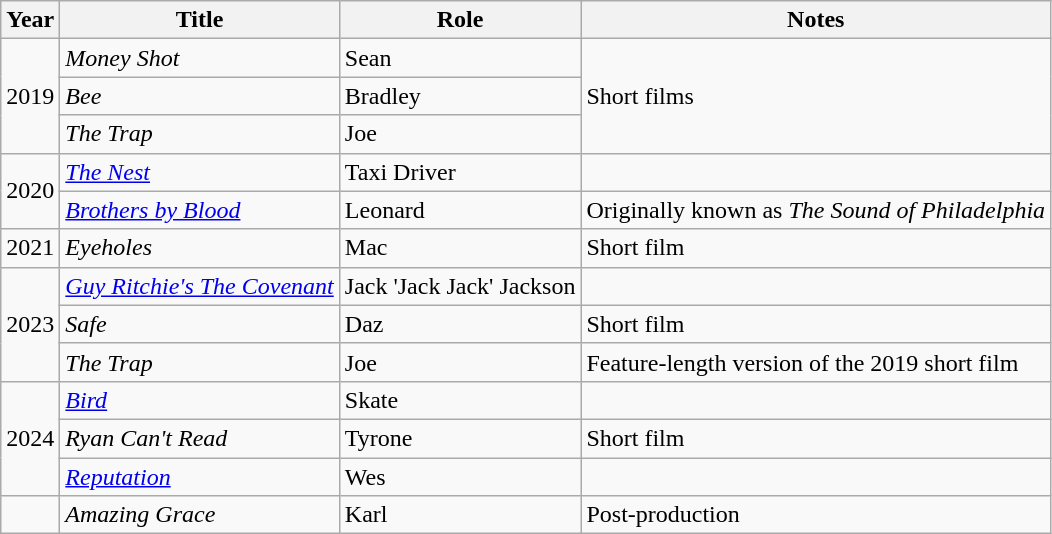<table class="wikitable">
<tr>
<th>Year</th>
<th>Title</th>
<th>Role</th>
<th>Notes</th>
</tr>
<tr>
<td rowspan="3">2019</td>
<td><em>Money Shot</em></td>
<td>Sean</td>
<td rowspan="3">Short films</td>
</tr>
<tr>
<td><em>Bee</em></td>
<td>Bradley</td>
</tr>
<tr>
<td><em>The Trap</em></td>
<td>Joe</td>
</tr>
<tr>
<td rowspan="2">2020</td>
<td><em><a href='#'>The Nest</a></em></td>
<td>Taxi Driver</td>
</tr>
<tr>
<td><em><a href='#'>Brothers by Blood</a></em></td>
<td>Leonard</td>
<td>Originally known as <em>The Sound of Philadelphia</em></td>
</tr>
<tr>
<td>2021</td>
<td><em>Eyeholes</em></td>
<td>Mac</td>
<td>Short film</td>
</tr>
<tr>
<td rowspan="3">2023</td>
<td><em><a href='#'>Guy Ritchie's The Covenant</a></em></td>
<td>Jack 'Jack Jack' Jackson</td>
<td></td>
</tr>
<tr>
<td><em>Safe</em></td>
<td>Daz</td>
<td>Short film</td>
</tr>
<tr>
<td><em>The Trap</em></td>
<td>Joe</td>
<td>Feature-length version of the 2019 short film</td>
</tr>
<tr>
<td rowspan="3">2024</td>
<td><em><a href='#'>Bird</a></em></td>
<td>Skate</td>
</tr>
<tr>
<td><em>Ryan Can't Read</em></td>
<td>Tyrone</td>
<td>Short film</td>
</tr>
<tr>
<td><em><a href='#'>Reputation</a></em></td>
<td>Wes</td>
<td></td>
</tr>
<tr>
<td></td>
<td><em>Amazing Grace</em></td>
<td>Karl</td>
<td>Post-production</td>
</tr>
</table>
